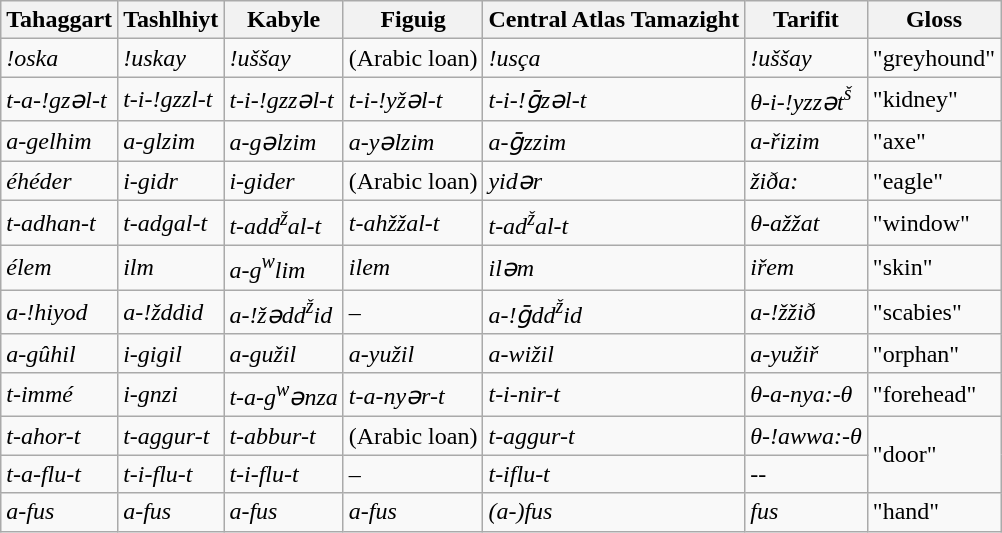<table class="wikitable">
<tr>
<th>Tahaggart<br></th>
<th>Tashlhiyt<br></th>
<th>Kabyle<br></th>
<th>Figuig<br></th>
<th>Central Atlas Tamazight<br></th>
<th>Tarifit<br></th>
<th>Gloss</th>
</tr>
<tr>
<td><em>!oska</em></td>
<td><em>!uskay</em></td>
<td><em>!uššay</em></td>
<td>(Arabic loan)</td>
<td><em>!usça</em></td>
<td><em>!uššay</em></td>
<td>"greyhound"</td>
</tr>
<tr>
<td><em>t-a-!gzəl-t</em></td>
<td><em>t-i-!gzzl-t</em></td>
<td><em>t-i-!gzzəl-t</em></td>
<td><em>t-i-!yžəl-t</em></td>
<td><em>t-i-!ḡzəl-t</em></td>
<td><em>θ-i-!yzzət<sup>š</sup></em></td>
<td>"kidney"</td>
</tr>
<tr>
<td><em>a-gelhim</em></td>
<td><em>a-glzim</em></td>
<td><em>a-gəlzim</em></td>
<td><em>a-yəlzim</em></td>
<td><em>a-ḡzzim</em></td>
<td><em>a-řizim</em></td>
<td>"axe"</td>
</tr>
<tr>
<td><em>éhéder</em></td>
<td><em>i-gidr</em></td>
<td><em>i-gider</em></td>
<td>(Arabic loan)</td>
<td><em>yidər</em></td>
<td><em>žiða:</em></td>
<td>"eagle"</td>
</tr>
<tr>
<td><em>t-adhan-t</em></td>
<td><em>t-adgal-t</em></td>
<td><em>t-add<sup>ž</sup>al-t</em></td>
<td><em>t-ahžžal-t</em></td>
<td><em>t-ad<sup>ž</sup>al-t</em></td>
<td><em>θ-ažžat</em></td>
<td>"window"</td>
</tr>
<tr>
<td><em>élem</em></td>
<td><em>ilm</em></td>
<td><em>a-g<sup>w</sup>lim</em></td>
<td><em>ilem</em></td>
<td><em>iləm</em></td>
<td><em>iřem</em></td>
<td>"skin"</td>
</tr>
<tr>
<td><em>a-!hiyod</em></td>
<td><em>a-!žddid</em></td>
<td><em>a-!žədd<sup>ž</sup>id</em></td>
<td>–</td>
<td><em>a-!ḡdd<sup>ž</sup>id</em></td>
<td><em>a-!žžið</em></td>
<td>"scabies"</td>
</tr>
<tr>
<td><em>a-gûhil</em></td>
<td><em>i-gigil</em></td>
<td><em>a-gužil</em></td>
<td><em>a-yužil</em></td>
<td><em>a-wižil</em></td>
<td><em>a-yužiř</em></td>
<td>"orphan"</td>
</tr>
<tr>
<td><em>t-immé</em></td>
<td><em>i-gnzi</em></td>
<td><em>t-a-g<sup>w</sup>ənza</em></td>
<td><em>t-a-nyər-t</em></td>
<td><em>t-i-nir-t</em></td>
<td><em>θ-a-nya:-θ</em></td>
<td>"forehead"</td>
</tr>
<tr>
<td><em>t-ahor-t</em></td>
<td><em>t-aggur-t</em></td>
<td><em>t-abbur-t</em></td>
<td>(Arabic loan)</td>
<td><em>t-aggur-t</em></td>
<td><em>θ-!awwa:-θ</em></td>
<td rowspan="2">"door"</td>
</tr>
<tr>
<td><em>t-a-flu-t</em></td>
<td><em>t-i-flu-t</em></td>
<td><em>t-i-flu-t</em></td>
<td>–</td>
<td><em>t-iflu-t</em></td>
<td><em>--</em></td>
</tr>
<tr>
<td><em>a-fus</em></td>
<td><em>a-fus</em></td>
<td><em>a-fus</em></td>
<td><em>a-fus</em></td>
<td><em>(a-)fus</em></td>
<td><em>fus</em></td>
<td>"hand"</td>
</tr>
</table>
